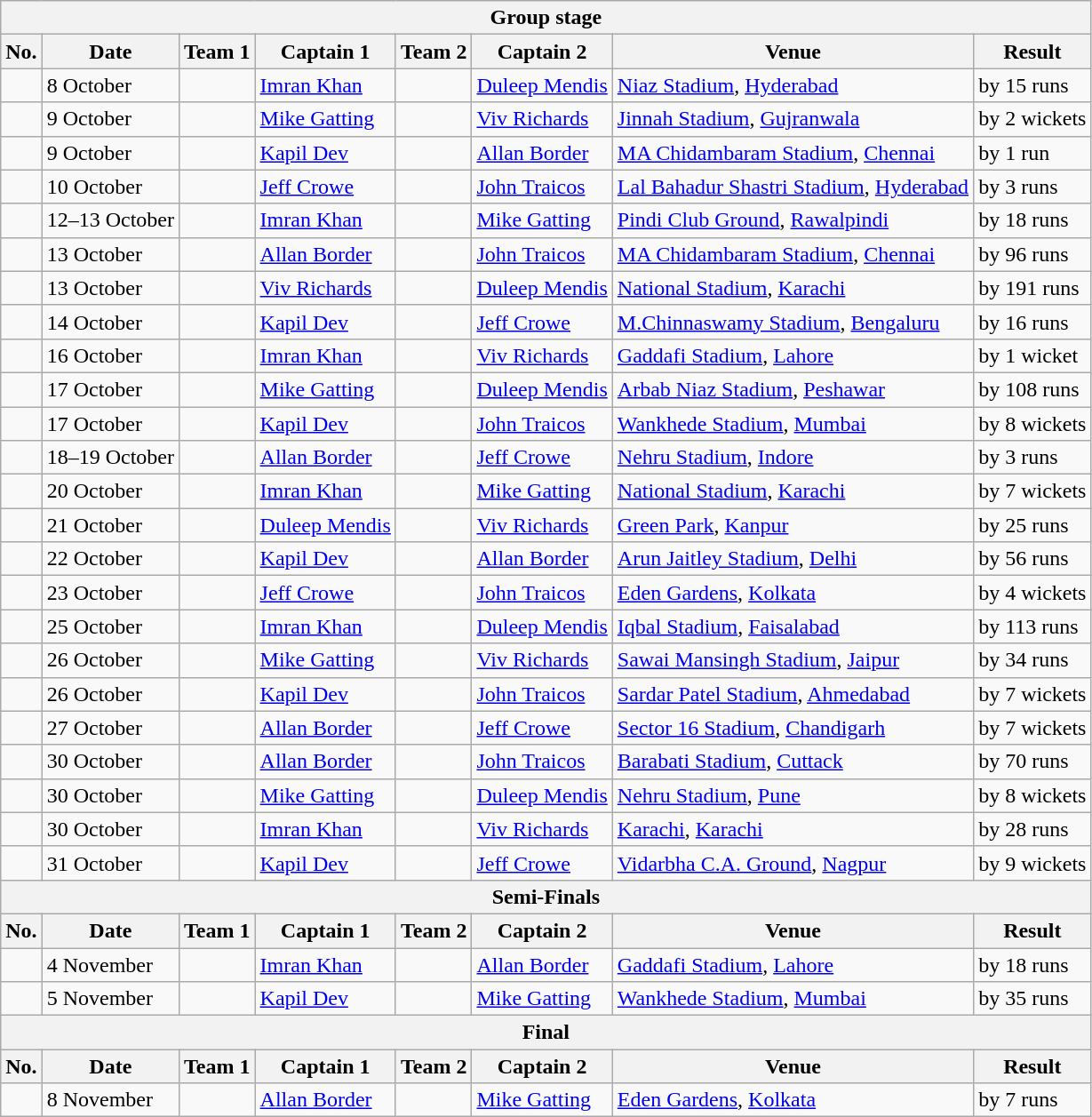<table class="wikitable">
<tr>
<th colspan="9">Group stage</th>
</tr>
<tr>
<th>No.</th>
<th>Date</th>
<th>Team 1</th>
<th>Captain 1</th>
<th>Team 2</th>
<th>Captain 2</th>
<th>Venue</th>
<th>Result</th>
</tr>
<tr>
<td></td>
<td>8 October</td>
<td></td>
<td><a href='#'>Imran Khan</a></td>
<td></td>
<td><a href='#'>Duleep Mendis</a></td>
<td><a href='#'>Niaz Stadium</a>, <a href='#'>Hyderabad</a></td>
<td> by 15 runs</td>
</tr>
<tr>
<td></td>
<td>9 October</td>
<td></td>
<td><a href='#'>Mike Gatting</a></td>
<td></td>
<td><a href='#'>Viv Richards</a></td>
<td><a href='#'>Jinnah Stadium</a>, <a href='#'>Gujranwala</a></td>
<td> by 2 wickets</td>
</tr>
<tr>
<td></td>
<td>9 October</td>
<td></td>
<td><a href='#'>Kapil Dev</a></td>
<td></td>
<td><a href='#'>Allan Border</a></td>
<td><a href='#'>MA Chidambaram Stadium</a>, <a href='#'>Chennai</a></td>
<td> by 1 run</td>
</tr>
<tr>
<td></td>
<td>10 October</td>
<td></td>
<td><a href='#'>Jeff Crowe</a></td>
<td></td>
<td><a href='#'>John Traicos</a></td>
<td><a href='#'>Lal Bahadur Shastri Stadium</a>, <a href='#'>Hyderabad</a></td>
<td> by 3 runs</td>
</tr>
<tr>
<td></td>
<td>12–13 October</td>
<td></td>
<td><a href='#'>Imran Khan</a></td>
<td></td>
<td><a href='#'>Mike Gatting</a></td>
<td><a href='#'>Pindi Club Ground</a>, <a href='#'>Rawalpindi</a></td>
<td> by 18 runs</td>
</tr>
<tr>
<td></td>
<td>13 October</td>
<td></td>
<td><a href='#'>Allan Border</a></td>
<td></td>
<td><a href='#'>John Traicos</a></td>
<td><a href='#'>MA Chidambaram Stadium</a>, <a href='#'>Chennai</a></td>
<td> by 96 runs</td>
</tr>
<tr>
<td></td>
<td>13 October</td>
<td></td>
<td><a href='#'>Viv Richards</a></td>
<td></td>
<td><a href='#'>Duleep Mendis</a></td>
<td><a href='#'>National Stadium</a>, <a href='#'>Karachi</a></td>
<td> by 191 runs</td>
</tr>
<tr>
<td></td>
<td>14 October</td>
<td></td>
<td><a href='#'>Kapil Dev</a></td>
<td></td>
<td><a href='#'>Jeff Crowe</a></td>
<td><a href='#'>M.Chinnaswamy Stadium</a>, <a href='#'>Bengaluru</a></td>
<td> by 16 runs</td>
</tr>
<tr>
<td></td>
<td>16 October</td>
<td></td>
<td><a href='#'>Imran Khan</a></td>
<td></td>
<td><a href='#'>Viv Richards</a></td>
<td><a href='#'>Gaddafi Stadium</a>, <a href='#'>Lahore</a></td>
<td> by 1 wicket</td>
</tr>
<tr>
<td></td>
<td>17 October</td>
<td></td>
<td><a href='#'>Mike Gatting</a></td>
<td></td>
<td><a href='#'>Duleep Mendis</a></td>
<td><a href='#'>Arbab Niaz Stadium</a>, <a href='#'>Peshawar</a></td>
<td> by 108 runs</td>
</tr>
<tr>
<td></td>
<td>17 October</td>
<td></td>
<td><a href='#'>Kapil Dev</a></td>
<td></td>
<td><a href='#'>John Traicos</a></td>
<td><a href='#'>Wankhede Stadium</a>, <a href='#'>Mumbai</a></td>
<td> by 8 wickets</td>
</tr>
<tr>
<td></td>
<td>18–19 October</td>
<td></td>
<td><a href='#'>Allan Border</a></td>
<td></td>
<td><a href='#'>Jeff Crowe</a></td>
<td><a href='#'>Nehru Stadium</a>, <a href='#'>Indore</a></td>
<td> by 3 runs</td>
</tr>
<tr>
<td></td>
<td>20 October</td>
<td></td>
<td><a href='#'>Imran Khan</a></td>
<td></td>
<td><a href='#'>Mike Gatting</a></td>
<td><a href='#'>National Stadium</a>, <a href='#'>Karachi</a></td>
<td> by 7 wickets</td>
</tr>
<tr>
<td></td>
<td>21 October</td>
<td></td>
<td><a href='#'>Duleep Mendis</a></td>
<td></td>
<td><a href='#'>Viv Richards</a></td>
<td><a href='#'>Green Park</a>, <a href='#'>Kanpur</a></td>
<td> by 25 runs</td>
</tr>
<tr>
<td></td>
<td>22 October</td>
<td></td>
<td><a href='#'>Kapil Dev</a></td>
<td></td>
<td><a href='#'>Allan Border</a></td>
<td><a href='#'>Arun Jaitley Stadium</a>, <a href='#'>Delhi</a></td>
<td> by 56 runs</td>
</tr>
<tr>
<td></td>
<td>23 October</td>
<td></td>
<td><a href='#'>Jeff Crowe</a></td>
<td></td>
<td><a href='#'>John Traicos</a></td>
<td><a href='#'>Eden Gardens</a>, <a href='#'>Kolkata</a></td>
<td> by 4 wickets</td>
</tr>
<tr>
<td></td>
<td>25 October</td>
<td></td>
<td><a href='#'>Imran Khan</a></td>
<td></td>
<td><a href='#'>Duleep Mendis</a></td>
<td><a href='#'>Iqbal Stadium</a>, <a href='#'>Faisalabad</a></td>
<td> by 113 runs</td>
</tr>
<tr>
<td></td>
<td>26 October</td>
<td></td>
<td><a href='#'>Mike Gatting</a></td>
<td></td>
<td><a href='#'>Viv Richards</a></td>
<td><a href='#'>Sawai Mansingh Stadium</a>, <a href='#'>Jaipur</a></td>
<td> by 34 runs</td>
</tr>
<tr>
<td></td>
<td>26 October</td>
<td></td>
<td><a href='#'>Kapil Dev</a></td>
<td></td>
<td><a href='#'>John Traicos</a></td>
<td><a href='#'>Sardar Patel Stadium</a>, <a href='#'>Ahmedabad</a></td>
<td> by 7 wickets</td>
</tr>
<tr>
<td></td>
<td>27 October</td>
<td></td>
<td><a href='#'>Allan Border</a></td>
<td></td>
<td><a href='#'>Jeff Crowe</a></td>
<td><a href='#'>Sector 16 Stadium</a>, <a href='#'>Chandigarh</a></td>
<td> by 7 wickets</td>
</tr>
<tr>
<td></td>
<td>30 October</td>
<td></td>
<td><a href='#'>Allan Border</a></td>
<td></td>
<td><a href='#'>John Traicos</a></td>
<td><a href='#'>Barabati Stadium</a>, <a href='#'>Cuttack</a></td>
<td> by 70 runs</td>
</tr>
<tr>
<td></td>
<td>30 October</td>
<td></td>
<td><a href='#'>Mike Gatting</a></td>
<td></td>
<td><a href='#'>Duleep Mendis</a></td>
<td><a href='#'>Nehru Stadium</a>, <a href='#'>Pune</a></td>
<td> by 8 wickets</td>
</tr>
<tr>
<td></td>
<td>30 October</td>
<td></td>
<td><a href='#'>Imran Khan</a></td>
<td></td>
<td><a href='#'>Viv Richards</a></td>
<td><a href='#'>Karachi</a>, <a href='#'>Karachi</a></td>
<td> by 28 runs</td>
</tr>
<tr>
<td></td>
<td>31 October</td>
<td></td>
<td><a href='#'>Kapil Dev</a></td>
<td></td>
<td><a href='#'>Jeff Crowe</a></td>
<td><a href='#'>Vidarbha C.A. Ground</a>, <a href='#'>Nagpur</a></td>
<td> by 9 wickets</td>
</tr>
<tr>
<th colspan="9">Semi-Finals</th>
</tr>
<tr>
<th>No.</th>
<th>Date</th>
<th>Team 1</th>
<th>Captain 1</th>
<th>Team 2</th>
<th>Captain 2</th>
<th>Venue</th>
<th>Result</th>
</tr>
<tr>
<td></td>
<td>4 November</td>
<td></td>
<td><a href='#'>Imran Khan</a></td>
<td></td>
<td><a href='#'>Allan Border</a></td>
<td><a href='#'>Gaddafi Stadium</a>, <a href='#'>Lahore</a></td>
<td> by 18 runs</td>
</tr>
<tr>
<td></td>
<td>5 November</td>
<td></td>
<td><a href='#'>Kapil Dev</a></td>
<td></td>
<td><a href='#'>Mike Gatting</a></td>
<td><a href='#'>Wankhede Stadium</a>, <a href='#'>Mumbai</a></td>
<td> by 35 runs</td>
</tr>
<tr>
<th colspan="9">Final</th>
</tr>
<tr>
<th>No.</th>
<th>Date</th>
<th>Team 1</th>
<th>Captain 1</th>
<th>Team 2</th>
<th>Captain 2</th>
<th>Venue</th>
<th>Result</th>
</tr>
<tr>
<td></td>
<td>8 November</td>
<td></td>
<td><a href='#'>Allan Border</a></td>
<td></td>
<td><a href='#'>Mike Gatting</a></td>
<td><a href='#'>Eden Gardens</a>, <a href='#'>Kolkata</a></td>
<td> by 7 runs</td>
</tr>
</table>
